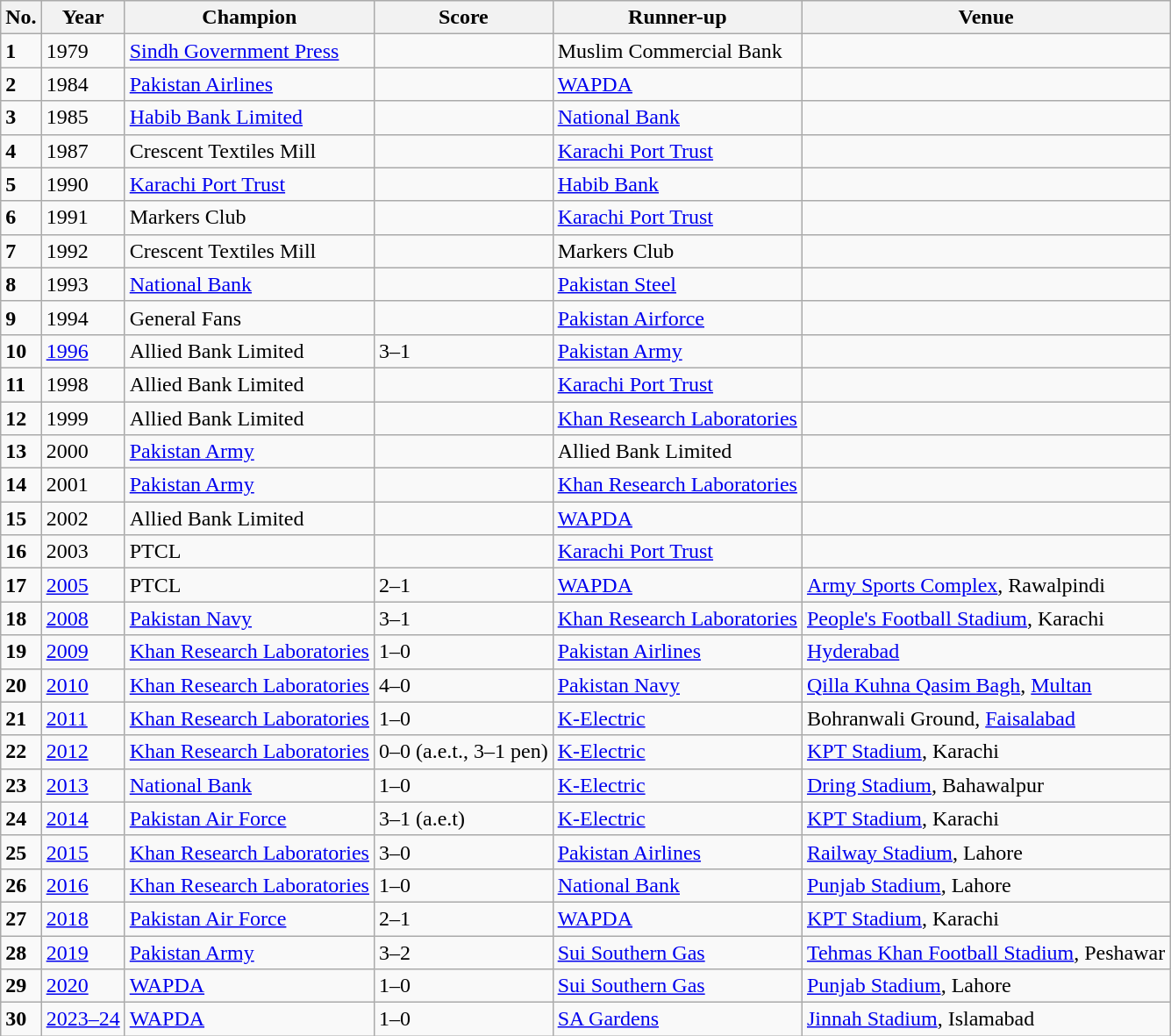<table class="wikitable">
<tr>
<th>No.</th>
<th>Year</th>
<th>Champion</th>
<th>Score</th>
<th>Runner-up</th>
<th>Venue</th>
</tr>
<tr>
<td><strong>1</strong></td>
<td>1979</td>
<td><a href='#'>Sindh Government Press</a></td>
<td></td>
<td>Muslim Commercial Bank</td>
<td></td>
</tr>
<tr>
<td><strong>2</strong></td>
<td>1984</td>
<td><a href='#'>Pakistan Airlines</a></td>
<td></td>
<td><a href='#'>WAPDA</a></td>
<td></td>
</tr>
<tr>
<td><strong>3</strong></td>
<td>1985</td>
<td><a href='#'>Habib Bank Limited</a></td>
<td></td>
<td><a href='#'>National Bank</a></td>
<td></td>
</tr>
<tr>
<td><strong>4</strong></td>
<td>1987</td>
<td>Crescent Textiles Mill</td>
<td></td>
<td><a href='#'>Karachi Port Trust</a></td>
<td></td>
</tr>
<tr>
<td><strong>5</strong></td>
<td>1990</td>
<td><a href='#'>Karachi Port Trust</a></td>
<td></td>
<td><a href='#'>Habib Bank</a></td>
<td></td>
</tr>
<tr>
<td><strong>6</strong></td>
<td>1991</td>
<td>Markers Club</td>
<td></td>
<td><a href='#'>Karachi Port Trust</a></td>
<td></td>
</tr>
<tr>
<td><strong>7</strong></td>
<td>1992</td>
<td>Crescent Textiles Mill</td>
<td></td>
<td>Markers Club</td>
<td></td>
</tr>
<tr>
<td><strong>8</strong></td>
<td>1993</td>
<td><a href='#'>National Bank</a></td>
<td></td>
<td><a href='#'>Pakistan Steel</a></td>
<td></td>
</tr>
<tr>
<td><strong>9</strong></td>
<td>1994</td>
<td>General Fans</td>
<td></td>
<td><a href='#'>Pakistan Airforce</a></td>
<td></td>
</tr>
<tr>
<td><strong>10</strong></td>
<td><a href='#'>1996</a></td>
<td>Allied Bank Limited</td>
<td>3–1</td>
<td><a href='#'>Pakistan Army</a></td>
<td></td>
</tr>
<tr>
<td><strong>11</strong></td>
<td>1998</td>
<td>Allied Bank Limited</td>
<td></td>
<td><a href='#'>Karachi Port Trust</a></td>
<td></td>
</tr>
<tr>
<td><strong>12</strong></td>
<td>1999</td>
<td>Allied Bank Limited</td>
<td></td>
<td><a href='#'>Khan Research Laboratories</a></td>
<td></td>
</tr>
<tr>
<td><strong>13</strong></td>
<td>2000</td>
<td><a href='#'>Pakistan Army</a></td>
<td></td>
<td>Allied Bank Limited</td>
<td></td>
</tr>
<tr>
<td><strong>14</strong></td>
<td>2001</td>
<td><a href='#'>Pakistan Army</a></td>
<td></td>
<td><a href='#'>Khan Research Laboratories</a></td>
<td></td>
</tr>
<tr>
<td><strong>15</strong></td>
<td>2002</td>
<td>Allied Bank Limited</td>
<td></td>
<td><a href='#'>WAPDA</a></td>
<td></td>
</tr>
<tr>
<td><strong>16</strong></td>
<td>2003</td>
<td>PTCL</td>
<td></td>
<td><a href='#'>Karachi Port Trust</a></td>
<td></td>
</tr>
<tr>
<td><strong>17</strong></td>
<td><a href='#'>2005</a></td>
<td>PTCL</td>
<td>2–1</td>
<td><a href='#'>WAPDA</a></td>
<td><a href='#'>Army Sports Complex</a>, Rawalpindi</td>
</tr>
<tr>
<td><strong>18</strong></td>
<td><a href='#'>2008</a></td>
<td><a href='#'>Pakistan Navy</a></td>
<td>3–1</td>
<td><a href='#'>Khan Research Laboratories</a></td>
<td><a href='#'>People's Football Stadium</a>, Karachi</td>
</tr>
<tr>
<td><strong>19</strong></td>
<td><a href='#'>2009</a></td>
<td><a href='#'>Khan Research Laboratories</a></td>
<td>1–0</td>
<td><a href='#'>Pakistan Airlines</a></td>
<td><a href='#'>Hyderabad</a></td>
</tr>
<tr>
<td><strong>20</strong></td>
<td><a href='#'>2010</a></td>
<td><a href='#'>Khan Research Laboratories</a></td>
<td>4–0</td>
<td><a href='#'>Pakistan Navy</a></td>
<td><a href='#'>Qilla Kuhna Qasim Bagh</a>, <a href='#'>Multan</a></td>
</tr>
<tr>
<td><strong>21</strong></td>
<td><a href='#'>2011</a></td>
<td><a href='#'>Khan Research Laboratories</a></td>
<td>1–0</td>
<td><a href='#'>K-Electric</a></td>
<td>Bohranwali Ground, <a href='#'>Faisalabad</a></td>
</tr>
<tr>
<td><strong>22</strong></td>
<td><a href='#'>2012</a></td>
<td><a href='#'>Khan Research Laboratories</a></td>
<td>0–0 (a.e.t., 3–1 pen)</td>
<td><a href='#'>K-Electric</a></td>
<td><a href='#'>KPT Stadium</a>, Karachi</td>
</tr>
<tr>
<td><strong>23</strong></td>
<td><a href='#'>2013</a></td>
<td><a href='#'>National Bank</a></td>
<td>1–0</td>
<td><a href='#'>K-Electric</a></td>
<td><a href='#'>Dring Stadium</a>, Bahawalpur</td>
</tr>
<tr>
<td><strong>24</strong></td>
<td><a href='#'>2014</a></td>
<td><a href='#'>Pakistan Air Force</a></td>
<td>3–1 (a.e.t)</td>
<td><a href='#'>K-Electric</a></td>
<td><a href='#'>KPT Stadium</a>, Karachi</td>
</tr>
<tr>
<td><strong>25</strong></td>
<td><a href='#'>2015</a></td>
<td><a href='#'>Khan Research Laboratories</a></td>
<td>3–0</td>
<td><a href='#'>Pakistan Airlines</a></td>
<td><a href='#'>Railway Stadium</a>, Lahore</td>
</tr>
<tr>
<td><strong>26</strong></td>
<td><a href='#'>2016</a></td>
<td><a href='#'>Khan Research Laboratories</a></td>
<td>1–0</td>
<td><a href='#'>National Bank</a></td>
<td><a href='#'>Punjab Stadium</a>, Lahore</td>
</tr>
<tr>
<td><strong>27</strong></td>
<td><a href='#'>2018</a></td>
<td><a href='#'>Pakistan Air Force</a></td>
<td>2–1</td>
<td><a href='#'>WAPDA</a></td>
<td><a href='#'>KPT Stadium</a>, Karachi</td>
</tr>
<tr>
<td><strong>28</strong></td>
<td><a href='#'>2019</a></td>
<td><a href='#'>Pakistan Army</a></td>
<td>3–2</td>
<td><a href='#'>Sui Southern Gas</a></td>
<td><a href='#'>Tehmas Khan Football Stadium</a>, Peshawar</td>
</tr>
<tr>
<td><strong>29</strong></td>
<td><a href='#'>2020</a></td>
<td><a href='#'>WAPDA</a></td>
<td>1–0</td>
<td><a href='#'>Sui Southern Gas</a></td>
<td><a href='#'>Punjab Stadium</a>, Lahore</td>
</tr>
<tr>
<td><strong>30</strong></td>
<td><a href='#'>2023–24</a></td>
<td><a href='#'>WAPDA</a></td>
<td>1–0</td>
<td><a href='#'>SA Gardens</a></td>
<td><a href='#'>Jinnah Stadium</a>, Islamabad</td>
</tr>
</table>
